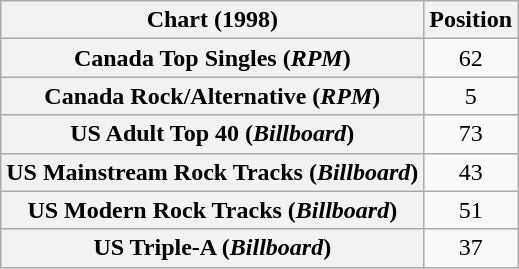<table class="wikitable sortable plainrowheaders" style="text-align:center">
<tr>
<th scope="col">Chart (1998)</th>
<th scope="col">Position</th>
</tr>
<tr>
<th scope="row">Canada Top Singles (<em>RPM</em>)</th>
<td>62</td>
</tr>
<tr>
<th scope="row">Canada Rock/Alternative (<em>RPM</em>)</th>
<td>5</td>
</tr>
<tr>
<th scope="row">US Adult Top 40 (<em>Billboard</em>)</th>
<td>73</td>
</tr>
<tr>
<th scope="row">US Mainstream Rock Tracks (<em>Billboard</em>)</th>
<td>43</td>
</tr>
<tr>
<th scope="row">US Modern Rock Tracks (<em>Billboard</em>)</th>
<td>51</td>
</tr>
<tr>
<th scope="row">US Triple-A (<em>Billboard</em>)</th>
<td>37</td>
</tr>
</table>
